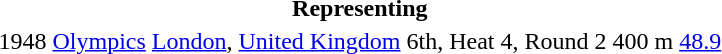<table>
<tr>
<th colspan="6">Representing </th>
</tr>
<tr>
<td>1948</td>
<td><a href='#'>Olympics</a></td>
<td><a href='#'>London</a>, <a href='#'>United Kingdom</a></td>
<td>6th, Heat 4, Round 2</td>
<td>400 m</td>
<td><a href='#'>48.9</a></td>
</tr>
</table>
